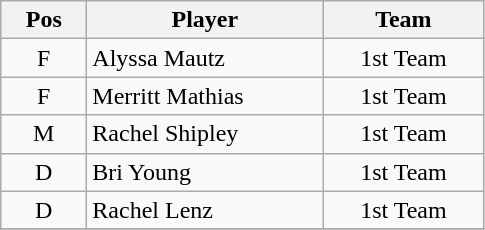<table class="wikitable">
<tr>
<th scope="col" width="50">Pos</th>
<th scope="col" width="150">Player</th>
<th scope="col" width="100">Team</th>
</tr>
<tr>
<td align="center">F</td>
<td>Alyssa Mautz</td>
<td align="center">1st Team</td>
</tr>
<tr>
<td align="center">F</td>
<td>Merritt Mathias</td>
<td align="center">1st Team</td>
</tr>
<tr>
<td align="center">M</td>
<td>Rachel Shipley</td>
<td align="center">1st Team</td>
</tr>
<tr>
<td align="center">D</td>
<td>Bri Young</td>
<td align="center">1st Team</td>
</tr>
<tr>
<td align="center">D</td>
<td>Rachel Lenz</td>
<td align="center">1st Team</td>
</tr>
<tr>
</tr>
</table>
